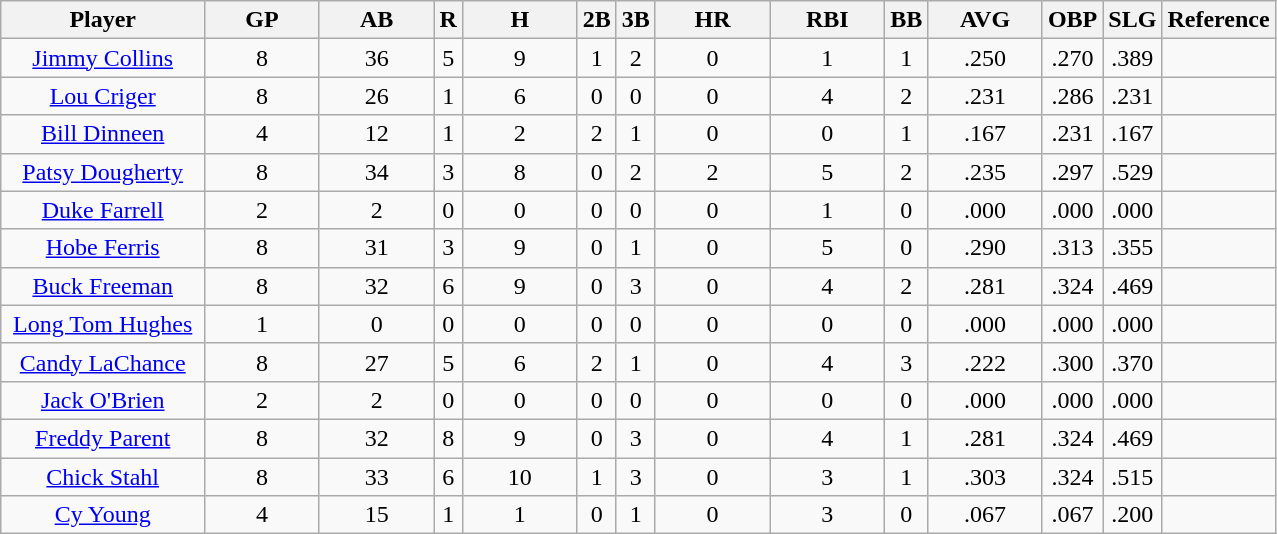<table class="wikitable sortable" style="text-align:center">
<tr>
<th width="16%">Player</th>
<th width="9%">GP</th>
<th width="9%">AB</th>
<th>R</th>
<th width="9%">H</th>
<th>2B</th>
<th>3B</th>
<th width="9%">HR</th>
<th width="9%">RBI</th>
<th>BB</th>
<th width="9%">AVG</th>
<th>OBP</th>
<th>SLG</th>
<th>Reference</th>
</tr>
<tr>
<td><a href='#'>Jimmy Collins</a></td>
<td>8</td>
<td>36</td>
<td>5</td>
<td>9</td>
<td>1</td>
<td>2</td>
<td>0</td>
<td>1</td>
<td>1</td>
<td>.250</td>
<td>.270</td>
<td>.389</td>
<td></td>
</tr>
<tr>
<td><a href='#'>Lou Criger</a></td>
<td>8</td>
<td>26</td>
<td>1</td>
<td>6</td>
<td>0</td>
<td>0</td>
<td>0</td>
<td>4</td>
<td>2</td>
<td>.231</td>
<td>.286</td>
<td>.231</td>
<td></td>
</tr>
<tr>
<td><a href='#'>Bill Dinneen</a></td>
<td>4</td>
<td>12</td>
<td>1</td>
<td>2</td>
<td>2</td>
<td>1</td>
<td>0</td>
<td>0</td>
<td>1</td>
<td>.167</td>
<td>.231</td>
<td>.167</td>
<td></td>
</tr>
<tr>
<td><a href='#'>Patsy Dougherty</a></td>
<td>8</td>
<td>34</td>
<td>3</td>
<td>8</td>
<td>0</td>
<td>2</td>
<td>2</td>
<td>5</td>
<td>2</td>
<td>.235</td>
<td>.297</td>
<td>.529</td>
<td></td>
</tr>
<tr>
<td><a href='#'>Duke Farrell</a></td>
<td>2</td>
<td>2</td>
<td>0</td>
<td>0</td>
<td>0</td>
<td>0</td>
<td>0</td>
<td>1</td>
<td>0</td>
<td>.000</td>
<td>.000</td>
<td>.000</td>
<td></td>
</tr>
<tr>
<td><a href='#'>Hobe Ferris</a></td>
<td>8</td>
<td>31</td>
<td>3</td>
<td>9</td>
<td>0</td>
<td>1</td>
<td>0</td>
<td>5</td>
<td>0</td>
<td>.290</td>
<td>.313</td>
<td>.355</td>
<td></td>
</tr>
<tr>
<td><a href='#'>Buck Freeman</a></td>
<td>8</td>
<td>32</td>
<td>6</td>
<td>9</td>
<td>0</td>
<td>3</td>
<td>0</td>
<td>4</td>
<td>2</td>
<td>.281</td>
<td>.324</td>
<td>.469</td>
<td></td>
</tr>
<tr>
<td><a href='#'>Long Tom Hughes</a></td>
<td>1</td>
<td>0</td>
<td>0</td>
<td>0</td>
<td>0</td>
<td>0</td>
<td>0</td>
<td>0</td>
<td>0</td>
<td>.000</td>
<td>.000</td>
<td>.000</td>
<td></td>
</tr>
<tr>
<td><a href='#'>Candy LaChance</a></td>
<td>8</td>
<td>27</td>
<td>5</td>
<td>6</td>
<td>2</td>
<td>1</td>
<td>0</td>
<td>4</td>
<td>3</td>
<td>.222</td>
<td>.300</td>
<td>.370</td>
<td></td>
</tr>
<tr>
<td><a href='#'>Jack O'Brien</a></td>
<td>2</td>
<td>2</td>
<td>0</td>
<td>0</td>
<td>0</td>
<td>0</td>
<td>0</td>
<td>0</td>
<td>0</td>
<td>.000</td>
<td>.000</td>
<td>.000</td>
<td></td>
</tr>
<tr>
<td><a href='#'>Freddy Parent</a></td>
<td>8</td>
<td>32</td>
<td>8</td>
<td>9</td>
<td>0</td>
<td>3</td>
<td>0</td>
<td>4</td>
<td>1</td>
<td>.281</td>
<td>.324</td>
<td>.469</td>
<td></td>
</tr>
<tr>
<td><a href='#'>Chick Stahl</a></td>
<td>8</td>
<td>33</td>
<td>6</td>
<td>10</td>
<td>1</td>
<td>3</td>
<td>0</td>
<td>3</td>
<td>1</td>
<td>.303</td>
<td>.324</td>
<td>.515</td>
<td></td>
</tr>
<tr>
<td><a href='#'>Cy Young</a></td>
<td>4</td>
<td>15</td>
<td>1</td>
<td>1</td>
<td>0</td>
<td>1</td>
<td>0</td>
<td>3</td>
<td>0</td>
<td>.067</td>
<td>.067</td>
<td>.200</td>
<td></td>
</tr>
</table>
